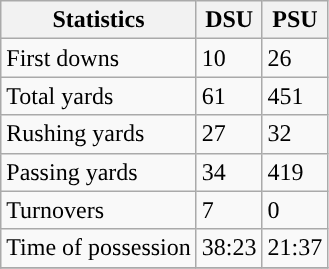<table class="wikitable">
<tr>
<th>Statistics</th>
<th>DSU</th>
<th>PSU</th>
</tr>
<tr>
<td>First downs</td>
<td>10</td>
<td>26</td>
</tr>
<tr>
<td>Total yards</td>
<td>61</td>
<td>451</td>
</tr>
<tr>
<td>Rushing yards</td>
<td>27</td>
<td>32</td>
</tr>
<tr>
<td>Passing yards</td>
<td>34</td>
<td>419</td>
</tr>
<tr>
<td>Turnovers</td>
<td>7</td>
<td>0</td>
</tr>
<tr>
<td>Time of possession</td>
<td>38:23</td>
<td>21:37</td>
</tr>
<tr>
</tr>
</table>
